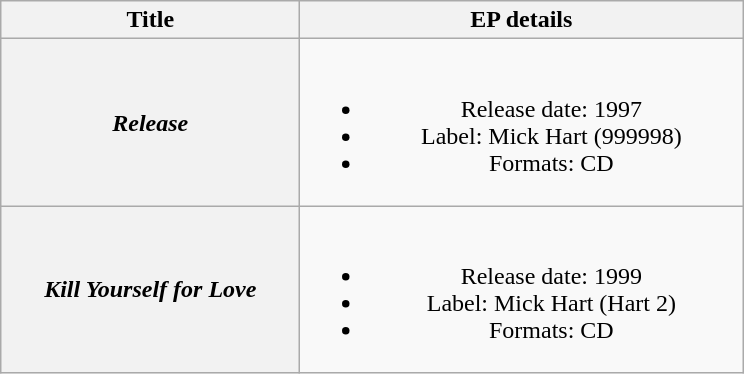<table class="wikitable plainrowheaders" style="text-align:center;">
<tr>
<th style="width:12em;" rowspan="1">Title</th>
<th style="width:18em;" rowspan="1">EP details</th>
</tr>
<tr>
<th scope="row"><em>Release</em></th>
<td><br><ul><li>Release date: 1997</li><li>Label: Mick Hart (999998)</li><li>Formats: CD</li></ul></td>
</tr>
<tr>
<th scope="row"><em>Kill Yourself for Love</em></th>
<td><br><ul><li>Release date: 1999</li><li>Label: Mick Hart (Hart 2)</li><li>Formats: CD</li></ul></td>
</tr>
</table>
